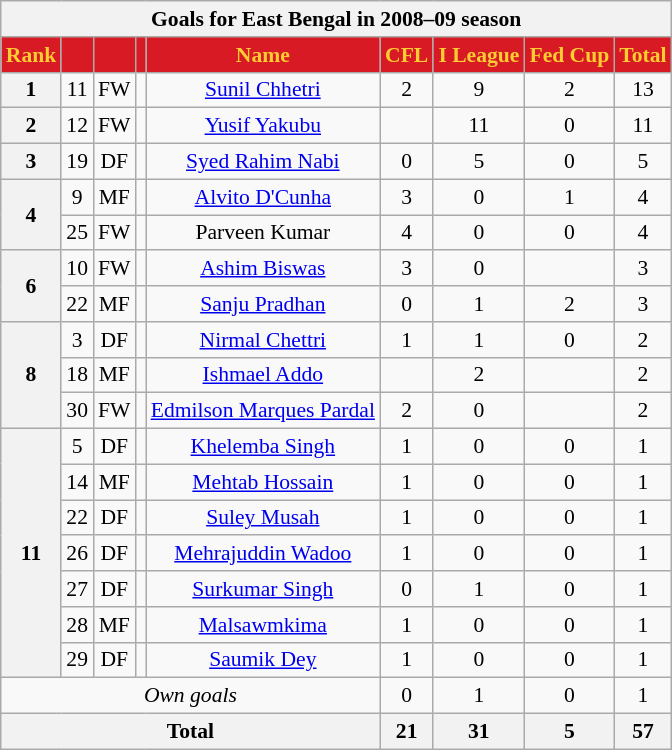<table class="wikitable" style="text-align:center; font-size:90%;">
<tr>
<th colspan="9">Goals for East Bengal in 2008–09 season</th>
</tr>
<tr>
<th style="background:#d71a23; color:#ffcd31; text-align:center;">Rank</th>
<th style="background:#d71a23; color:#ffcd31; text-align:center;"></th>
<th style="background:#d71a23; color:#ffcd31; text-align:center;"></th>
<th style="background:#d71a23; color:#ffcd31; text-align:center;"></th>
<th style="background:#d71a23; color:#ffcd31; text-align:center;">Name</th>
<th style="background:#d71a23; color:#ffcd31; text-align:center;">CFL</th>
<th style="background:#d71a23; color:#ffcd31; text-align:center;">I League</th>
<th style="background:#d71a23; color:#ffcd31; text-align:center;">Fed Cup</th>
<th style="background:#d71a23; color:#ffcd31; text-align:center;">Total</th>
</tr>
<tr>
<th>1</th>
<td>11</td>
<td>FW</td>
<td></td>
<td><a href='#'>Sunil Chhetri</a></td>
<td>2</td>
<td>9</td>
<td>2</td>
<td>13</td>
</tr>
<tr>
<th>2</th>
<td>12</td>
<td>FW</td>
<td></td>
<td><a href='#'>Yusif Yakubu</a></td>
<td></td>
<td>11</td>
<td>0</td>
<td>11</td>
</tr>
<tr>
<th>3</th>
<td>19</td>
<td>DF</td>
<td></td>
<td><a href='#'>Syed Rahim Nabi</a></td>
<td>0</td>
<td>5</td>
<td>0</td>
<td>5</td>
</tr>
<tr>
<th rowspan="2">4</th>
<td>9</td>
<td>MF</td>
<td></td>
<td><a href='#'>Alvito D'Cunha</a></td>
<td>3</td>
<td>0</td>
<td>1</td>
<td>4</td>
</tr>
<tr>
<td>25</td>
<td>FW</td>
<td></td>
<td>Parveen Kumar</td>
<td>4</td>
<td>0</td>
<td>0</td>
<td>4</td>
</tr>
<tr>
<th rowspan="2">6</th>
<td>10</td>
<td>FW</td>
<td></td>
<td><a href='#'>Ashim Biswas</a></td>
<td>3</td>
<td>0</td>
<td></td>
<td>3</td>
</tr>
<tr>
<td>22</td>
<td>MF</td>
<td></td>
<td><a href='#'>Sanju Pradhan</a></td>
<td>0</td>
<td>1</td>
<td>2</td>
<td>3</td>
</tr>
<tr>
<th rowspan="3">8</th>
<td>3</td>
<td>DF</td>
<td></td>
<td><a href='#'>Nirmal Chettri</a></td>
<td>1</td>
<td>1</td>
<td>0</td>
<td>2</td>
</tr>
<tr>
<td>18</td>
<td>MF</td>
<td></td>
<td><a href='#'>Ishmael Addo</a></td>
<td></td>
<td>2</td>
<td></td>
<td>2</td>
</tr>
<tr>
<td>30</td>
<td>FW</td>
<td></td>
<td><a href='#'>Edmilson Marques Pardal</a></td>
<td>2</td>
<td>0</td>
<td></td>
<td>2</td>
</tr>
<tr>
<th rowspan="7">11</th>
<td>5</td>
<td>DF</td>
<td></td>
<td><a href='#'>Khelemba Singh</a></td>
<td>1</td>
<td>0</td>
<td>0</td>
<td>1</td>
</tr>
<tr>
<td>14</td>
<td>MF</td>
<td></td>
<td><a href='#'>Mehtab Hossain</a></td>
<td>1</td>
<td>0</td>
<td>0</td>
<td>1</td>
</tr>
<tr>
<td>22</td>
<td>DF</td>
<td></td>
<td><a href='#'>Suley Musah</a></td>
<td>1</td>
<td>0</td>
<td>0</td>
<td>1</td>
</tr>
<tr>
<td>26</td>
<td>DF</td>
<td></td>
<td><a href='#'>Mehrajuddin Wadoo</a></td>
<td>1</td>
<td>0</td>
<td>0</td>
<td>1</td>
</tr>
<tr>
<td>27</td>
<td>DF</td>
<td></td>
<td><a href='#'>Surkumar Singh</a></td>
<td>0</td>
<td>1</td>
<td>0</td>
<td>1</td>
</tr>
<tr>
<td>28</td>
<td>MF</td>
<td></td>
<td><a href='#'>Malsawmkima</a></td>
<td>1</td>
<td>0</td>
<td>0</td>
<td>1</td>
</tr>
<tr>
<td>29</td>
<td>DF</td>
<td></td>
<td><a href='#'>Saumik Dey</a></td>
<td>1</td>
<td>0</td>
<td>0</td>
<td>1</td>
</tr>
<tr>
<td colspan="5"><em>Own goals</em></td>
<td>0</td>
<td>1</td>
<td>0</td>
<td>1</td>
</tr>
<tr>
<th colspan="5">Total</th>
<th>21</th>
<th>31</th>
<th>5</th>
<th>57</th>
</tr>
</table>
